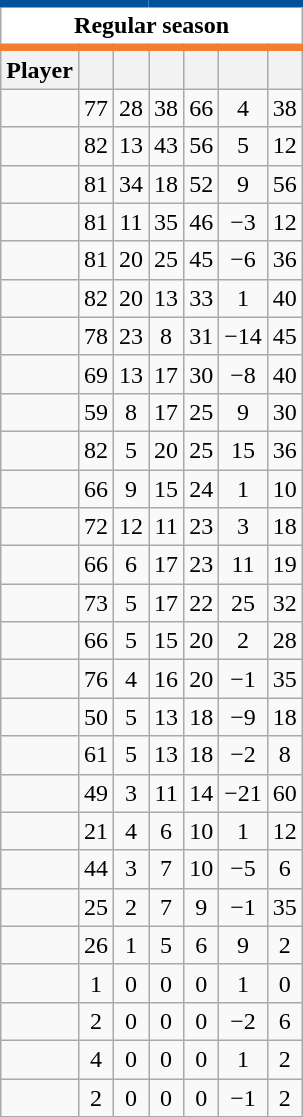<table class="wikitable sortable" style="text-align:center;">
<tr>
<th colspan="7" style="background:#FFFFFF; border-top:#00539B 5px solid; border-bottom:#F47D30 5px solid;">Regular season</th>
</tr>
<tr>
<th>Player</th>
<th></th>
<th></th>
<th></th>
<th></th>
<th data-sort-type="number"></th>
<th></th>
</tr>
<tr>
<td></td>
<td>77</td>
<td>28</td>
<td>38</td>
<td>66</td>
<td>4</td>
<td>38</td>
</tr>
<tr>
<td></td>
<td>82</td>
<td>13</td>
<td>43</td>
<td>56</td>
<td>5</td>
<td>12</td>
</tr>
<tr>
<td></td>
<td>81</td>
<td>34</td>
<td>18</td>
<td>52</td>
<td>9</td>
<td>56</td>
</tr>
<tr>
<td></td>
<td>81</td>
<td>11</td>
<td>35</td>
<td>46</td>
<td>−3</td>
<td>12</td>
</tr>
<tr>
<td></td>
<td>81</td>
<td>20</td>
<td>25</td>
<td>45</td>
<td>−6</td>
<td>36</td>
</tr>
<tr>
<td></td>
<td>82</td>
<td>20</td>
<td>13</td>
<td>33</td>
<td>1</td>
<td>40</td>
</tr>
<tr>
<td></td>
<td>78</td>
<td>23</td>
<td>8</td>
<td>31</td>
<td>−14</td>
<td>45</td>
</tr>
<tr>
<td></td>
<td>69</td>
<td>13</td>
<td>17</td>
<td>30</td>
<td>−8</td>
<td>40</td>
</tr>
<tr>
<td></td>
<td>59</td>
<td>8</td>
<td>17</td>
<td>25</td>
<td>9</td>
<td>30</td>
</tr>
<tr>
<td></td>
<td>82</td>
<td>5</td>
<td>20</td>
<td>25</td>
<td>15</td>
<td>36</td>
</tr>
<tr>
<td></td>
<td>66</td>
<td>9</td>
<td>15</td>
<td>24</td>
<td>1</td>
<td>10</td>
</tr>
<tr>
<td></td>
<td>72</td>
<td>12</td>
<td>11</td>
<td>23</td>
<td>3</td>
<td>18</td>
</tr>
<tr>
<td></td>
<td>66</td>
<td>6</td>
<td>17</td>
<td>23</td>
<td>11</td>
<td>19</td>
</tr>
<tr>
<td></td>
<td>73</td>
<td>5</td>
<td>17</td>
<td>22</td>
<td>25</td>
<td>32</td>
</tr>
<tr>
<td></td>
<td>66</td>
<td>5</td>
<td>15</td>
<td>20</td>
<td>2</td>
<td>28</td>
</tr>
<tr>
<td></td>
<td>76</td>
<td>4</td>
<td>16</td>
<td>20</td>
<td>−1</td>
<td>35</td>
</tr>
<tr>
<td></td>
<td>50</td>
<td>5</td>
<td>13</td>
<td>18</td>
<td>−9</td>
<td>18</td>
</tr>
<tr>
<td></td>
<td>61</td>
<td>5</td>
<td>13</td>
<td>18</td>
<td>−2</td>
<td>8</td>
</tr>
<tr>
<td></td>
<td>49</td>
<td>3</td>
<td>11</td>
<td>14</td>
<td>−21</td>
<td>60</td>
</tr>
<tr>
<td></td>
<td>21</td>
<td>4</td>
<td>6</td>
<td>10</td>
<td>1</td>
<td>12</td>
</tr>
<tr>
<td></td>
<td>44</td>
<td>3</td>
<td>7</td>
<td>10</td>
<td>−5</td>
<td>6</td>
</tr>
<tr>
<td></td>
<td>25</td>
<td>2</td>
<td>7</td>
<td>9</td>
<td>−1</td>
<td>35</td>
</tr>
<tr>
<td></td>
<td>26</td>
<td>1</td>
<td>5</td>
<td>6</td>
<td>9</td>
<td>2</td>
</tr>
<tr>
<td></td>
<td>1</td>
<td>0</td>
<td>0</td>
<td>0</td>
<td>1</td>
<td>0</td>
</tr>
<tr>
<td></td>
<td>2</td>
<td>0</td>
<td>0</td>
<td>0</td>
<td>−2</td>
<td>6</td>
</tr>
<tr>
<td></td>
<td>4</td>
<td>0</td>
<td>0</td>
<td>0</td>
<td>1</td>
<td>2</td>
</tr>
<tr>
<td></td>
<td>2</td>
<td>0</td>
<td>0</td>
<td>0</td>
<td>−1</td>
<td>2</td>
</tr>
<tr>
</tr>
</table>
